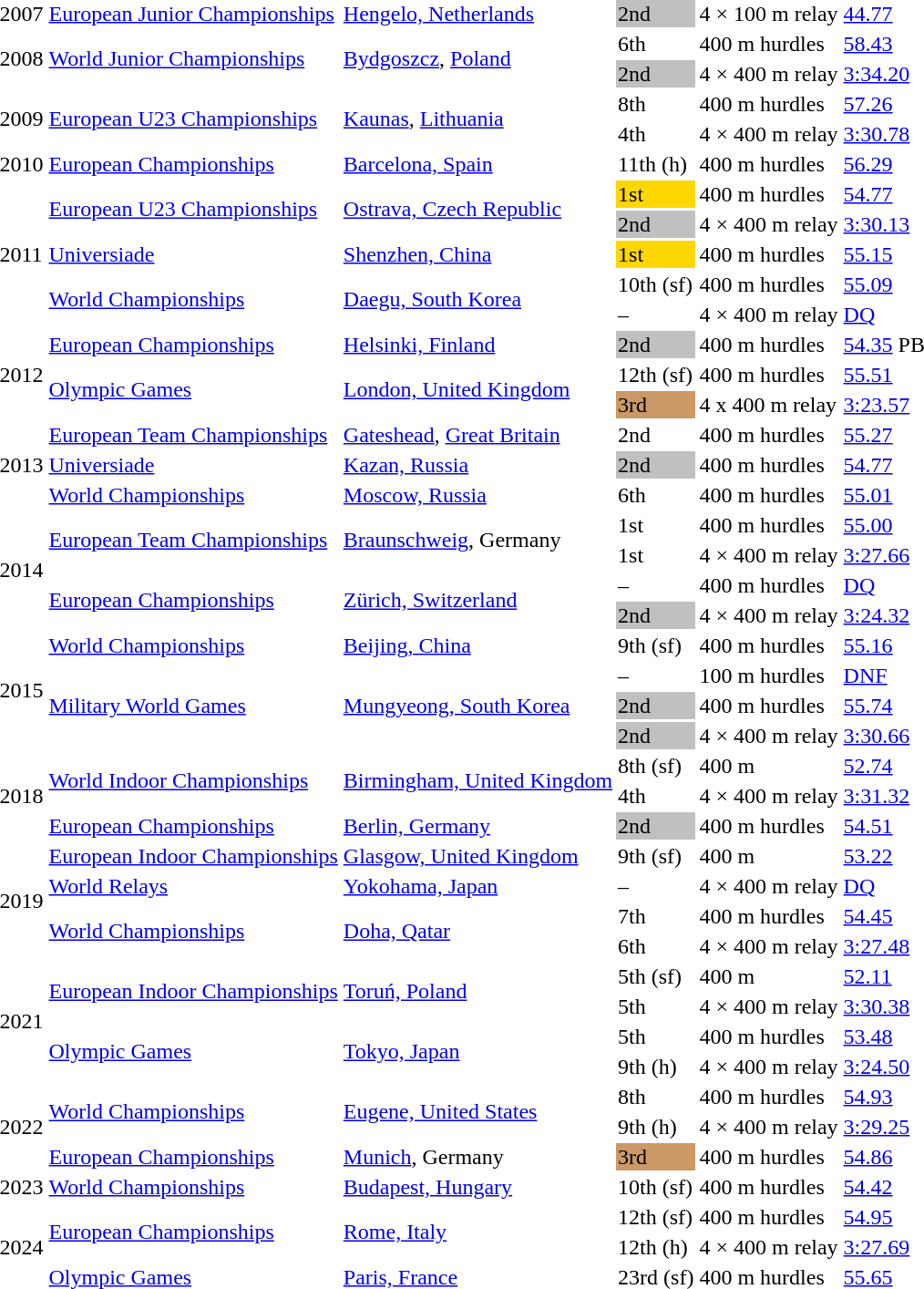<table>
<tr>
<td>2007</td>
<td><a href='#'>European Junior Championships</a></td>
<td><a href='#'>Hengelo, Netherlands</a></td>
<td bgcolor=silver>2nd</td>
<td>4 × 100 m relay</td>
<td><a href='#'>44.77</a></td>
</tr>
<tr>
<td rowspan=2>2008</td>
<td rowspan=2><a href='#'>World Junior Championships</a></td>
<td rowspan=2><a href='#'>Bydgoszcz</a>, <a href='#'>Poland</a></td>
<td>6th</td>
<td>400 m hurdles</td>
<td><a href='#'>58.43</a></td>
</tr>
<tr>
<td bgcolor=silver>2nd</td>
<td>4 × 400 m relay</td>
<td><a href='#'>3:34.20</a></td>
</tr>
<tr>
<td rowspan=2>2009</td>
<td rowspan=2><a href='#'>European U23 Championships</a></td>
<td rowspan=2><a href='#'>Kaunas</a>, <a href='#'>Lithuania</a></td>
<td>8th</td>
<td>400 m hurdles</td>
<td><a href='#'>57.26</a></td>
</tr>
<tr>
<td>4th</td>
<td>4 × 400 m relay</td>
<td><a href='#'>3:30.78</a></td>
</tr>
<tr>
<td>2010</td>
<td><a href='#'>European Championships</a></td>
<td><a href='#'>Barcelona, Spain</a></td>
<td>11th (h)</td>
<td>400 m hurdles</td>
<td><a href='#'>56.29</a></td>
</tr>
<tr>
<td rowspan=5>2011</td>
<td rowspan=2><a href='#'>European U23 Championships</a></td>
<td rowspan=2><a href='#'>Ostrava, Czech Republic</a></td>
<td bgcolor=gold>1st</td>
<td>400 m hurdles</td>
<td><a href='#'>54.77</a> </td>
</tr>
<tr>
<td bgcolor=silver>2nd</td>
<td>4 × 400 m relay</td>
<td><a href='#'>3:30.13</a></td>
</tr>
<tr>
<td><a href='#'>Universiade</a></td>
<td><a href='#'>Shenzhen, China</a></td>
<td bgcolor=gold>1st</td>
<td>400 m hurdles</td>
<td><a href='#'>55.15</a></td>
</tr>
<tr>
<td rowspan=2><a href='#'>World Championships</a></td>
<td rowspan=2><a href='#'>Daegu, South Korea</a></td>
<td>10th (sf)</td>
<td>400 m hurdles</td>
<td><a href='#'>55.09</a></td>
</tr>
<tr>
<td>–</td>
<td>4 × 400 m relay</td>
<td><a href='#'>DQ</a></td>
</tr>
<tr>
<td rowspan=3>2012</td>
<td><a href='#'>European Championships</a></td>
<td><a href='#'>Helsinki, Finland</a></td>
<td bgcolor=silver>2nd</td>
<td>400 m hurdles</td>
<td><a href='#'>54.35</a> PB</td>
</tr>
<tr>
<td rowspan=2><a href='#'>Olympic Games</a></td>
<td rowspan=2><a href='#'>London, United Kingdom</a></td>
<td>12th (sf)</td>
<td>400 m hurdles</td>
<td><a href='#'>55.51</a></td>
</tr>
<tr>
<td bgcolor=cc9966>3rd</td>
<td>4 x 400 m relay</td>
<td><a href='#'>3:23.57</a></td>
</tr>
<tr>
<td rowspan=3>2013</td>
<td><a href='#'>European Team Championships</a></td>
<td><a href='#'>Gateshead</a>, <a href='#'>Great Britain</a></td>
<td>2nd</td>
<td>400 m hurdles</td>
<td><a href='#'>55.27</a></td>
</tr>
<tr>
<td><a href='#'>Universiade</a></td>
<td><a href='#'>Kazan, Russia</a></td>
<td bgcolor=silver>2nd</td>
<td>400 m hurdles</td>
<td><a href='#'>54.77</a></td>
</tr>
<tr>
<td><a href='#'>World Championships</a></td>
<td><a href='#'>Moscow, Russia</a></td>
<td>6th</td>
<td>400 m hurdles</td>
<td><a href='#'>55.01</a></td>
</tr>
<tr>
<td rowspan=4>2014</td>
<td rowspan=2><a href='#'>European Team Championships</a></td>
<td rowspan=2><a href='#'>Braunschweig</a>, Germany</td>
<td>1st</td>
<td>400 m hurdles</td>
<td><a href='#'>55.00</a></td>
</tr>
<tr>
<td>1st</td>
<td>4 × 400 m relay</td>
<td><a href='#'>3:27.66</a></td>
</tr>
<tr>
<td rowspan=2><a href='#'>European Championships</a></td>
<td rowspan=2><a href='#'>Zürich, Switzerland</a></td>
<td>–</td>
<td>400 m hurdles</td>
<td><a href='#'>DQ</a></td>
</tr>
<tr>
<td bgcolor=silver>2nd</td>
<td>4 × 400 m relay</td>
<td><a href='#'>3:24.32</a></td>
</tr>
<tr>
<td rowspan=4>2015</td>
<td><a href='#'>World Championships</a></td>
<td><a href='#'>Beijing, China</a></td>
<td>9th (sf)</td>
<td>400 m hurdles</td>
<td><a href='#'>55.16</a></td>
</tr>
<tr>
<td rowspan=3><a href='#'>Military World Games</a></td>
<td rowspan=3><a href='#'>Mungyeong, South Korea</a></td>
<td>–</td>
<td>100 m hurdles</td>
<td><a href='#'>DNF</a></td>
</tr>
<tr>
<td bgcolor=silver>2nd</td>
<td>400 m hurdles</td>
<td><a href='#'>55.74</a></td>
</tr>
<tr>
<td bgcolor=silver>2nd</td>
<td>4 × 400 m relay</td>
<td><a href='#'>3:30.66</a></td>
</tr>
<tr>
<td rowspan=3>2018</td>
<td rowspan=2><a href='#'>World Indoor Championships</a></td>
<td rowspan=2><a href='#'>Birmingham, United Kingdom</a></td>
<td>8th (sf)</td>
<td>400 m</td>
<td><a href='#'>52.74</a></td>
</tr>
<tr>
<td>4th</td>
<td>4 × 400 m relay</td>
<td><a href='#'>3:31.32</a></td>
</tr>
<tr>
<td><a href='#'>European Championships</a></td>
<td><a href='#'>Berlin, Germany</a></td>
<td bgcolor=silver>2nd</td>
<td>400 m hurdles</td>
<td><a href='#'>54.51</a></td>
</tr>
<tr>
<td rowspan=4>2019</td>
<td><a href='#'>European Indoor Championships</a></td>
<td><a href='#'>Glasgow, United Kingdom</a></td>
<td>9th (sf)</td>
<td>400 m</td>
<td><a href='#'>53.22</a></td>
</tr>
<tr>
<td><a href='#'>World Relays</a></td>
<td><a href='#'>Yokohama, Japan</a></td>
<td>–</td>
<td>4 × 400 m relay</td>
<td><a href='#'>DQ</a></td>
</tr>
<tr>
<td rowspan=2><a href='#'>World Championships</a></td>
<td rowspan=2><a href='#'>Doha, Qatar</a></td>
<td>7th</td>
<td>400 m hurdles</td>
<td><a href='#'>54.45</a></td>
</tr>
<tr>
<td>6th</td>
<td>4 × 400 m relay</td>
<td><a href='#'>3:27.48</a></td>
</tr>
<tr>
<td rowspan=4>2021</td>
<td rowspan=2><a href='#'>European Indoor Championships</a></td>
<td rowspan=2><a href='#'>Toruń, Poland</a></td>
<td>5th (sf)</td>
<td>400 m</td>
<td><a href='#'>52.11</a></td>
</tr>
<tr>
<td>5th</td>
<td>4 × 400 m relay</td>
<td><a href='#'>3:30.38</a></td>
</tr>
<tr>
<td rowspan=2><a href='#'>Olympic Games</a></td>
<td rowspan=2><a href='#'>Tokyo, Japan</a></td>
<td>5th</td>
<td>400 m hurdles</td>
<td><a href='#'>53.48</a></td>
</tr>
<tr>
<td>9th (h)</td>
<td>4 × 400 m relay</td>
<td><a href='#'>3:24.50</a></td>
</tr>
<tr>
<td rowspan=3>2022</td>
<td rowspan=2><a href='#'>World Championships</a></td>
<td rowspan=2><a href='#'>Eugene, United States</a></td>
<td>8th</td>
<td>400 m hurdles</td>
<td><a href='#'>54.93</a></td>
</tr>
<tr>
<td>9th (h)</td>
<td>4 × 400 m relay</td>
<td><a href='#'>3:29.25</a></td>
</tr>
<tr>
<td><a href='#'>European Championships</a></td>
<td><a href='#'>Munich</a>, Germany</td>
<td bgcolor=cc9966>3rd</td>
<td>400 m hurdles</td>
<td><a href='#'>54.86</a></td>
</tr>
<tr>
<td>2023</td>
<td><a href='#'>World Championships</a></td>
<td><a href='#'>Budapest, Hungary</a></td>
<td>10th (sf)</td>
<td>400 m hurdles</td>
<td><a href='#'>54.42</a></td>
</tr>
<tr>
<td rowspan=3>2024</td>
<td rowspan=2><a href='#'>European Championships</a></td>
<td rowspan=2><a href='#'>Rome, Italy</a></td>
<td>12th (sf)</td>
<td>400 m hurdles</td>
<td><a href='#'>54.95</a></td>
</tr>
<tr>
<td>12th (h)</td>
<td>4 × 400 m relay</td>
<td><a href='#'>3:27.69</a></td>
</tr>
<tr>
<td><a href='#'>Olympic Games</a></td>
<td><a href='#'>Paris, France</a></td>
<td>23rd (sf)</td>
<td>400 m hurdles</td>
<td><a href='#'>55.65</a></td>
</tr>
</table>
